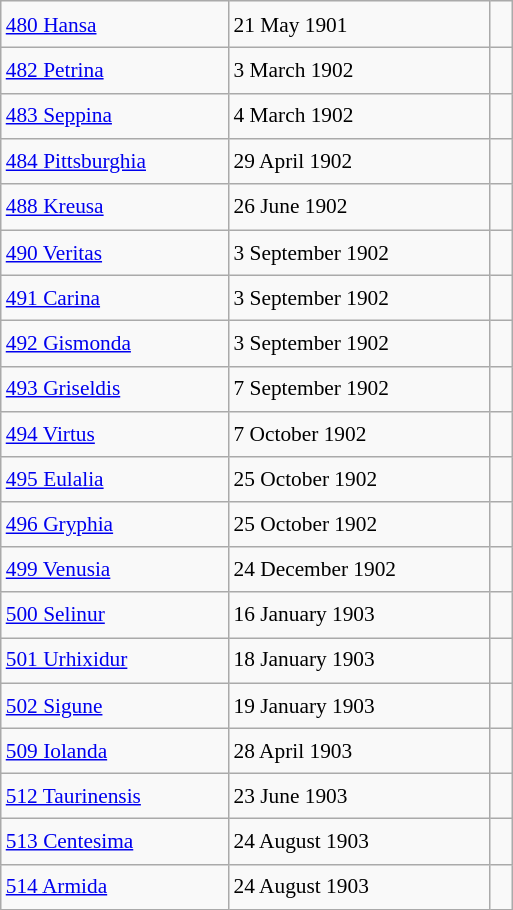<table class="wikitable" style="font-size: 89%; float: left; width: 24em; margin-right: 1em; line-height: 1.65em !important; height: 540px;">
<tr>
<td><a href='#'>480 Hansa</a></td>
<td>21 May 1901</td>
<td><small></small> </td>
</tr>
<tr>
<td><a href='#'>482 Petrina</a></td>
<td>3 March 1902</td>
<td><small></small></td>
</tr>
<tr>
<td><a href='#'>483 Seppina</a></td>
<td>4 March 1902</td>
<td><small></small></td>
</tr>
<tr>
<td><a href='#'>484 Pittsburghia</a></td>
<td>29 April 1902</td>
<td><small></small></td>
</tr>
<tr>
<td><a href='#'>488 Kreusa</a></td>
<td>26 June 1902</td>
<td><small></small> </td>
</tr>
<tr>
<td><a href='#'>490 Veritas</a></td>
<td>3 September 1902</td>
<td><small></small></td>
</tr>
<tr>
<td><a href='#'>491 Carina</a></td>
<td>3 September 1902</td>
<td><small></small></td>
</tr>
<tr>
<td><a href='#'>492 Gismonda</a></td>
<td>3 September 1902</td>
<td><small></small></td>
</tr>
<tr>
<td><a href='#'>493 Griseldis</a></td>
<td>7 September 1902</td>
<td><small></small></td>
</tr>
<tr>
<td><a href='#'>494 Virtus</a></td>
<td>7 October 1902</td>
<td><small></small></td>
</tr>
<tr>
<td><a href='#'>495 Eulalia</a></td>
<td>25 October 1902</td>
<td><small></small></td>
</tr>
<tr>
<td><a href='#'>496 Gryphia</a></td>
<td>25 October 1902</td>
<td><small></small></td>
</tr>
<tr>
<td><a href='#'>499 Venusia</a></td>
<td>24 December 1902</td>
<td><small></small></td>
</tr>
<tr>
<td><a href='#'>500 Selinur</a></td>
<td>16 January 1903</td>
<td><small></small></td>
</tr>
<tr>
<td><a href='#'>501 Urhixidur</a></td>
<td>18 January 1903</td>
<td><small></small></td>
</tr>
<tr>
<td><a href='#'>502 Sigune</a></td>
<td>19 January 1903</td>
<td><small></small></td>
</tr>
<tr>
<td><a href='#'>509 Iolanda</a></td>
<td>28 April 1903</td>
<td><small></small></td>
</tr>
<tr>
<td><a href='#'>512 Taurinensis</a></td>
<td>23 June 1903</td>
<td><small></small></td>
</tr>
<tr>
<td><a href='#'>513 Centesima</a></td>
<td>24 August 1903</td>
<td><small></small></td>
</tr>
<tr>
<td><a href='#'>514 Armida</a></td>
<td>24 August 1903</td>
<td><small></small></td>
</tr>
</table>
